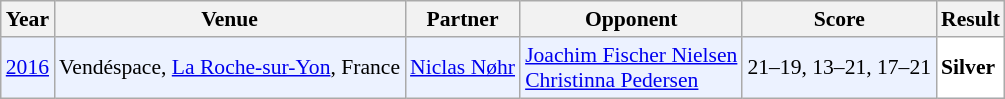<table class="sortable wikitable" style="font-size: 90%;">
<tr>
<th>Year</th>
<th>Venue</th>
<th>Partner</th>
<th>Opponent</th>
<th>Score</th>
<th>Result</th>
</tr>
<tr style="background:#ECF2FF">
<td align="center"><a href='#'>2016</a></td>
<td align="left">Vendéspace, <a href='#'>La Roche-sur-Yon</a>, France</td>
<td align="left"> <a href='#'>Niclas Nøhr</a></td>
<td align="left"> <a href='#'>Joachim Fischer Nielsen</a><br>  <a href='#'>Christinna Pedersen</a></td>
<td align="left">21–19, 13–21, 17–21</td>
<td style="text-align:left; background:white"> <strong>Silver</strong></td>
</tr>
</table>
